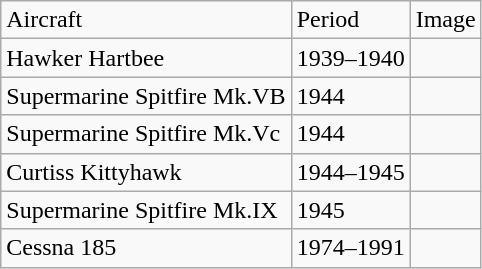<table class="wikitable">
<tr>
<td>Aircraft</td>
<td>Period</td>
<td>Image</td>
</tr>
<tr>
<td>Hawker Hartbee</td>
<td>1939–1940</td>
<td></td>
</tr>
<tr>
<td>Supermarine Spitfire Mk.VB</td>
<td>1944</td>
<td></td>
</tr>
<tr>
<td>Supermarine Spitfire Mk.Vc</td>
<td>1944</td>
<td></td>
</tr>
<tr>
<td>Curtiss Kittyhawk</td>
<td>1944–1945</td>
<td></td>
</tr>
<tr>
<td>Supermarine Spitfire Mk.IX</td>
<td>1945</td>
<td></td>
</tr>
<tr>
<td>Cessna 185</td>
<td>1974–1991</td>
<td></td>
</tr>
</table>
